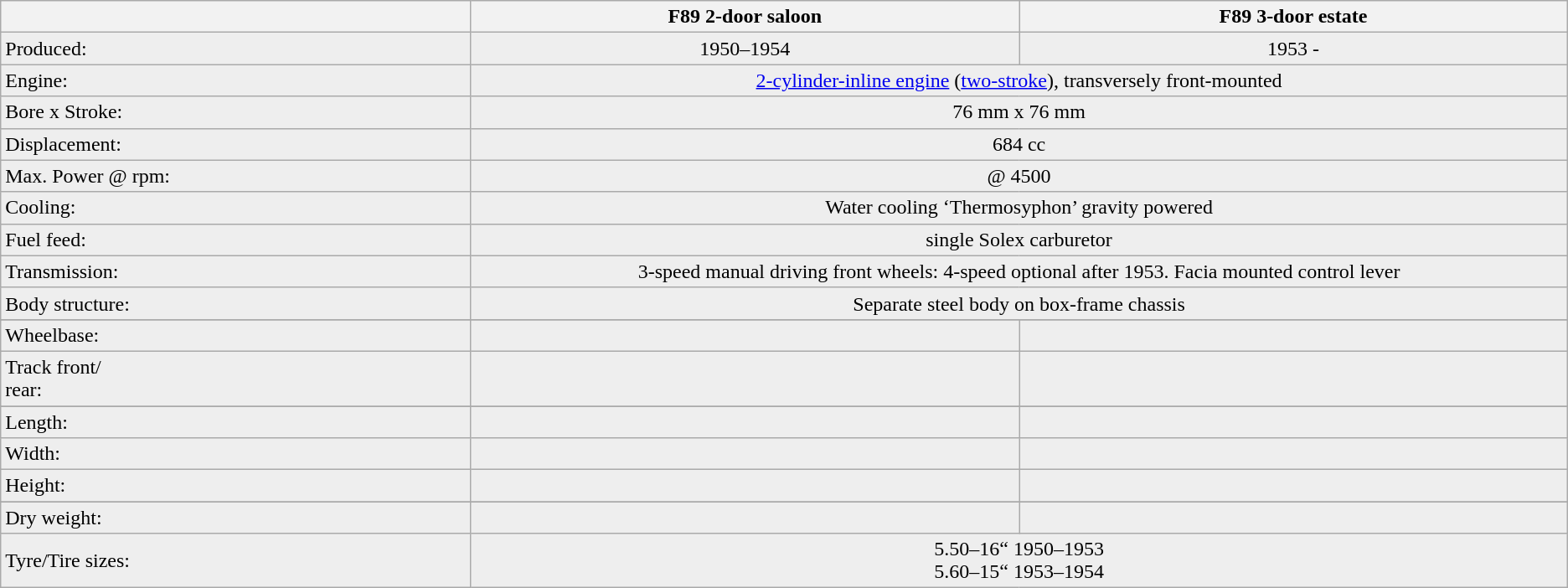<table class="wikitable">
<tr>
<th width="18%"></th>
<th width="21%">F89 2-door saloon</th>
<th width="21%">F89 3-door estate</th>
</tr>
<tr style="background:#EEEEEE;">
<td>Produced: </td>
<td align="center">1950–1954</td>
<td align="center">1953 -</td>
</tr>
<tr style="background:#EEEEEE;">
<td>Engine: </td>
<td colspan="6" align="center"><a href='#'>2-cylinder-inline engine</a> (<a href='#'>two-stroke</a>), transversely front-mounted</td>
</tr>
<tr style="background:#EEEEEE;">
<td>Bore x Stroke: </td>
<td colspan="2" align="center">76 mm x 76 mm</td>
</tr>
<tr style="background:#EEEEEE;">
<td>Displacement: </td>
<td colspan="2" align="center">684 cc</td>
</tr>
<tr style="background:#EEEEEE;">
<td>Max. Power @ rpm: </td>
<td colspan="2" align="center"> @ 4500</td>
</tr>
<tr style="background:#EEEEEE;">
<td>Cooling: </td>
<td colspan="2" align="center">Water cooling ‘Thermosyphon’ gravity powered</td>
</tr>
<tr style="background:#EEEEEE;">
<td>Fuel feed: </td>
<td colspan="2" align="center">single Solex carburetor</td>
</tr>
<tr style="background:#EEEEEE;">
<td>Transmission: </td>
<td colspan="2" align="center">3-speed manual driving front wheels: 4-speed optional after 1953. Facia mounted control lever</td>
</tr>
<tr style="background:#EEEEEE;">
<td>Body structure: </td>
<td colspan="2" align="center">Separate steel body on box-frame chassis</td>
</tr>
<tr style="background:#EEEEEE;">
</tr>
<tr style="background:#EEEEEE;">
<td>Wheelbase: </td>
<td align="center"></td>
<td align="center"></td>
</tr>
<tr style="background:#EEEEEE;">
<td>Track front/<br>rear: </td>
<td align="center"> </td>
<td align="center"> </td>
</tr>
<tr style="background:#EEEEEE;">
</tr>
<tr style="background:#EEEEEE;">
</tr>
<tr style="background:#EEEEEE;">
</tr>
<tr style="background:#EEEEEE;">
<td>Length: </td>
<td align="center"></td>
<td align="center"></td>
</tr>
<tr style="background:#EEEEEE;">
<td>Width: </td>
<td align="center"></td>
<td align="center"></td>
</tr>
<tr style="background:#EEEEEE;">
<td>Height: </td>
<td align="center"></td>
<td align="center"></td>
</tr>
<tr style="background:#EEEEEE;">
</tr>
<tr style="background:#EEEEEE;">
</tr>
<tr style="background:#EEEEEE;">
<td>Dry weight: </td>
<td align="center"></td>
<td align="center"></td>
</tr>
<tr style="background:#EEEEEE;">
<td>Tyre/Tire sizes: </td>
<td colspan="2" align="center">5.50–16“ 1950–1953<br>5.60–15“ 1953–1954</td>
</tr>
</table>
